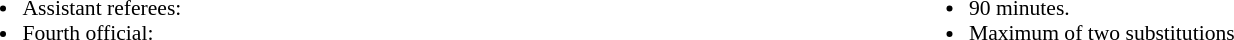<table style="width:100%; font-size:90%">
<tr>
<td style="width:50%; vertical-align:top"><br><ul><li>Assistant referees:</li><li>Fourth official:</li></ul></td>
<td style="width:50%; vertical-align:top"><br><ul><li>90 minutes.</li><li>Maximum of two substitutions</li></ul></td>
</tr>
</table>
